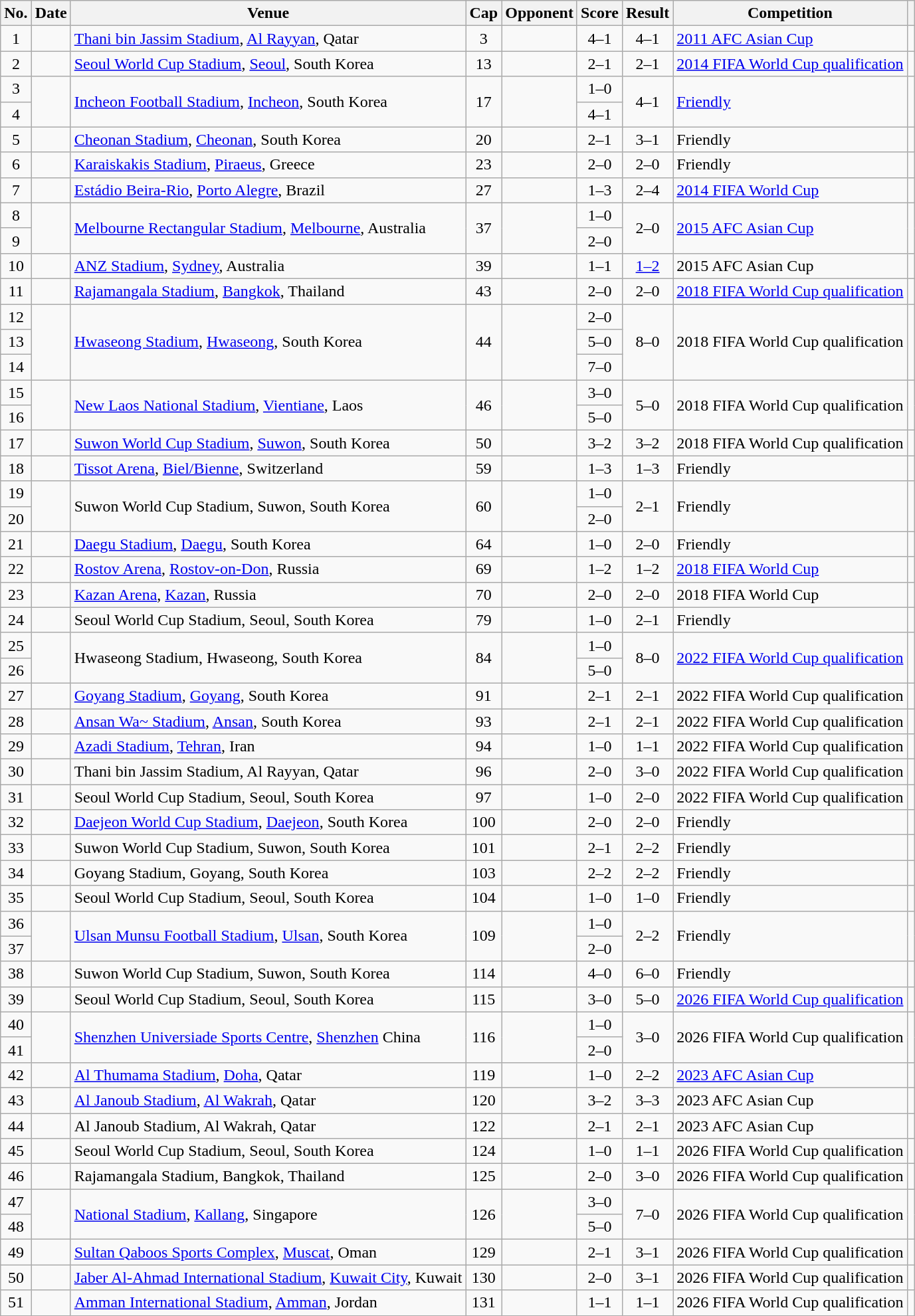<table class="wikitable sortable">
<tr>
<th scope="col">No.</th>
<th scope="col">Date</th>
<th scope="col">Venue</th>
<th scope="col">Cap</th>
<th scope="col">Opponent</th>
<th scope="col">Score</th>
<th scope="col">Result</th>
<th scope="col">Competition</th>
<th scope="col" class="unsortable"></th>
</tr>
<tr>
<td style="text-align:center">1</td>
<td></td>
<td><a href='#'>Thani bin Jassim Stadium</a>, <a href='#'>Al Rayyan</a>, Qatar</td>
<td style="text-align:center">3</td>
<td></td>
<td style="text-align:center">4–1</td>
<td style="text-align:center">4–1</td>
<td><a href='#'>2011 AFC Asian Cup</a></td>
<td></td>
</tr>
<tr>
<td style="text-align:center">2</td>
<td></td>
<td><a href='#'>Seoul World Cup Stadium</a>, <a href='#'>Seoul</a>, South Korea</td>
<td style="text-align:center">13</td>
<td></td>
<td style="text-align:center">2–1</td>
<td style="text-align:center">2–1</td>
<td><a href='#'>2014 FIFA World Cup qualification</a></td>
<td></td>
</tr>
<tr>
<td style="text-align:center">3</td>
<td rowspan="2"></td>
<td rowspan="2"><a href='#'>Incheon Football Stadium</a>, <a href='#'>Incheon</a>, South Korea</td>
<td rowspan="2" style="text-align:center">17</td>
<td rowspan="2"></td>
<td style="text-align:center">1–0</td>
<td rowspan="2" style="text-align:center">4–1</td>
<td rowspan="2"><a href='#'>Friendly</a></td>
<td rowspan="2"></td>
</tr>
<tr>
<td style="text-align:center">4</td>
<td style="text-align:center">4–1</td>
</tr>
<tr>
<td style="text-align:center">5</td>
<td></td>
<td><a href='#'>Cheonan Stadium</a>, <a href='#'>Cheonan</a>, South Korea</td>
<td style="text-align:center">20</td>
<td></td>
<td style="text-align:center">2–1</td>
<td style="text-align:center">3–1</td>
<td>Friendly</td>
<td></td>
</tr>
<tr>
<td style="text-align:center">6</td>
<td></td>
<td><a href='#'>Karaiskakis Stadium</a>, <a href='#'>Piraeus</a>, Greece</td>
<td style="text-align:center">23</td>
<td></td>
<td style="text-align:center">2–0</td>
<td style="text-align:center">2–0</td>
<td>Friendly</td>
<td></td>
</tr>
<tr>
<td style="text-align:center">7</td>
<td></td>
<td><a href='#'>Estádio Beira-Rio</a>, <a href='#'>Porto Alegre</a>, Brazil</td>
<td style="text-align:center">27</td>
<td></td>
<td style="text-align:center">1–3</td>
<td style="text-align:center">2–4</td>
<td><a href='#'>2014 FIFA World Cup</a></td>
<td></td>
</tr>
<tr>
<td style="text-align:center">8</td>
<td rowspan="2"></td>
<td rowspan="2"><a href='#'>Melbourne Rectangular Stadium</a>, <a href='#'>Melbourne</a>, Australia</td>
<td rowspan="2" style="text-align:center">37</td>
<td rowspan="2"></td>
<td style="text-align:center">1–0</td>
<td rowspan="2" style="text-align:center">2–0 </td>
<td rowspan="2"><a href='#'>2015 AFC Asian Cup</a></td>
<td rowspan="2"></td>
</tr>
<tr>
<td style="text-align:center">9</td>
<td style="text-align:center">2–0</td>
</tr>
<tr>
<td style="text-align:center">10</td>
<td></td>
<td><a href='#'>ANZ Stadium</a>, <a href='#'>Sydney</a>, Australia</td>
<td style="text-align:center">39</td>
<td></td>
<td style="text-align:center">1–1</td>
<td style="text-align:center"><a href='#'>1–2</a> </td>
<td>2015 AFC Asian Cup</td>
<td></td>
</tr>
<tr>
<td style="text-align:center">11</td>
<td></td>
<td><a href='#'>Rajamangala Stadium</a>, <a href='#'>Bangkok</a>, Thailand</td>
<td style="text-align:center">43</td>
<td></td>
<td style="text-align:center">2–0</td>
<td style="text-align:center">2–0</td>
<td><a href='#'>2018 FIFA World Cup qualification</a></td>
<td></td>
</tr>
<tr>
<td style="text-align:center">12</td>
<td rowspan="3"></td>
<td rowspan="3"><a href='#'>Hwaseong Stadium</a>, <a href='#'>Hwaseong</a>, South Korea</td>
<td rowspan="3" style="text-align:center">44</td>
<td rowspan="3"></td>
<td style="text-align:center">2–0</td>
<td rowspan="3" style="text-align:center">8–0</td>
<td rowspan="3">2018 FIFA World Cup qualification</td>
<td rowspan="3"></td>
</tr>
<tr>
<td style="text-align:center">13</td>
<td style="text-align:center">5–0</td>
</tr>
<tr>
<td style="text-align:center">14</td>
<td style="text-align:center">7–0</td>
</tr>
<tr>
<td style="text-align:center">15</td>
<td rowspan="2"></td>
<td rowspan="2"><a href='#'>New Laos National Stadium</a>, <a href='#'>Vientiane</a>, Laos</td>
<td rowspan="2" style="text-align:center">46</td>
<td rowspan="2"></td>
<td style="text-align:center">3–0</td>
<td rowspan="2" style="text-align:center">5–0</td>
<td rowspan="2">2018 FIFA World Cup qualification</td>
<td rowspan="2"></td>
</tr>
<tr>
<td style="text-align:center">16</td>
<td style="text-align:center">5–0</td>
</tr>
<tr>
<td style="text-align:center">17</td>
<td></td>
<td><a href='#'>Suwon World Cup Stadium</a>, <a href='#'>Suwon</a>, South Korea</td>
<td style="text-align:center">50</td>
<td></td>
<td style="text-align:center">3–2</td>
<td style="text-align:center">3–2</td>
<td>2018 FIFA World Cup qualification</td>
<td></td>
</tr>
<tr>
<td style="text-align:center">18</td>
<td></td>
<td><a href='#'>Tissot Arena</a>, <a href='#'>Biel/Bienne</a>, Switzerland</td>
<td style="text-align:center">59</td>
<td></td>
<td style="text-align:center">1–3</td>
<td style="text-align:center">1–3</td>
<td>Friendly</td>
<td></td>
</tr>
<tr>
<td style="text-align:center">19</td>
<td rowspan="2"></td>
<td rowspan="2">Suwon World Cup Stadium, Suwon, South Korea</td>
<td rowspan="2" style="text-align:center">60</td>
<td rowspan="2"></td>
<td style="text-align:center">1–0</td>
<td rowspan="2" style="text-align:center">2–1</td>
<td rowspan="2">Friendly</td>
<td rowspan="2"></td>
</tr>
<tr>
<td style="text-align:center">20</td>
<td style="text-align:center">2–0</td>
</tr>
<tr>
<td style="text-align:center">21</td>
<td></td>
<td><a href='#'>Daegu Stadium</a>, <a href='#'>Daegu</a>, South Korea</td>
<td style="text-align:center">64</td>
<td></td>
<td style="text-align:center">1–0</td>
<td style="text-align:center">2–0</td>
<td>Friendly</td>
<td></td>
</tr>
<tr>
<td style="text-align:center">22</td>
<td></td>
<td><a href='#'>Rostov Arena</a>, <a href='#'>Rostov-on-Don</a>, Russia</td>
<td style="text-align:center">69</td>
<td></td>
<td style="text-align:center">1–2</td>
<td style="text-align:center">1–2</td>
<td><a href='#'>2018 FIFA World Cup</a></td>
<td></td>
</tr>
<tr>
<td style="text-align:center">23</td>
<td></td>
<td><a href='#'>Kazan Arena</a>, <a href='#'>Kazan</a>, Russia</td>
<td style="text-align:center">70</td>
<td></td>
<td style="text-align:center">2–0</td>
<td style="text-align:center">2–0</td>
<td>2018 FIFA World Cup</td>
<td></td>
</tr>
<tr>
<td style="text-align:center">24</td>
<td></td>
<td>Seoul World Cup Stadium, Seoul, South Korea</td>
<td style="text-align:center">79</td>
<td></td>
<td style="text-align:center">1–0</td>
<td style="text-align:center">2–1</td>
<td>Friendly</td>
<td></td>
</tr>
<tr>
<td style="text-align:center">25</td>
<td rowspan="2"></td>
<td rowspan="2">Hwaseong Stadium, Hwaseong, South Korea</td>
<td rowspan="2" style="text-align:center">84</td>
<td rowspan="2"></td>
<td style="text-align:center">1–0</td>
<td rowspan="2" style="text-align:center">8–0</td>
<td rowspan="2"><a href='#'>2022 FIFA World Cup qualification</a></td>
<td rowspan="2"></td>
</tr>
<tr>
<td style="text-align:center">26</td>
<td style="text-align:center">5–0</td>
</tr>
<tr>
<td style="text-align:center">27</td>
<td></td>
<td><a href='#'>Goyang Stadium</a>, <a href='#'>Goyang</a>, South Korea</td>
<td style="text-align:center">91</td>
<td></td>
<td style="text-align:center">2–1</td>
<td style="text-align:center">2–1</td>
<td>2022 FIFA World Cup qualification</td>
<td></td>
</tr>
<tr>
<td style="text-align:center">28</td>
<td></td>
<td><a href='#'>Ansan Wa~ Stadium</a>, <a href='#'>Ansan</a>, South Korea</td>
<td style="text-align:center">93</td>
<td></td>
<td style="text-align:center">2–1</td>
<td style="text-align:center">2–1</td>
<td>2022 FIFA World Cup qualification</td>
<td></td>
</tr>
<tr>
<td style="text-align:center">29</td>
<td></td>
<td><a href='#'>Azadi Stadium</a>, <a href='#'>Tehran</a>, Iran</td>
<td style="text-align:center">94</td>
<td></td>
<td style="text-align:center">1–0</td>
<td style="text-align:center">1–1</td>
<td>2022 FIFA World Cup qualification</td>
<td></td>
</tr>
<tr>
<td style="text-align:center">30</td>
<td></td>
<td>Thani bin Jassim Stadium, Al Rayyan, Qatar</td>
<td style="text-align:center">96</td>
<td></td>
<td style="text-align:center">2–0</td>
<td style="text-align:center">3–0</td>
<td>2022 FIFA World Cup qualification</td>
<td></td>
</tr>
<tr>
<td style="text-align:center">31</td>
<td></td>
<td>Seoul World Cup Stadium, Seoul, South Korea</td>
<td style="text-align:center">97</td>
<td></td>
<td style="text-align:center">1–0</td>
<td style="text-align:center">2–0</td>
<td>2022 FIFA World Cup qualification</td>
<td></td>
</tr>
<tr>
<td style="text-align:center">32</td>
<td></td>
<td><a href='#'>Daejeon World Cup Stadium</a>, <a href='#'>Daejeon</a>, South Korea</td>
<td style="text-align:center">100</td>
<td></td>
<td style="text-align:center">2–0</td>
<td style="text-align:center">2–0</td>
<td>Friendly</td>
<td></td>
</tr>
<tr>
<td style="text-align:center">33</td>
<td></td>
<td>Suwon World Cup Stadium, Suwon, South Korea</td>
<td style="text-align:center">101</td>
<td></td>
<td style="text-align:center">2–1</td>
<td style="text-align:center">2–2</td>
<td>Friendly</td>
<td></td>
</tr>
<tr>
<td style="text-align:center">34</td>
<td></td>
<td>Goyang Stadium, Goyang, South Korea</td>
<td style="text-align:center">103</td>
<td></td>
<td style="text-align:center">2–2</td>
<td style="text-align:center">2–2</td>
<td>Friendly</td>
<td></td>
</tr>
<tr>
<td style="text-align:center">35</td>
<td></td>
<td>Seoul World Cup Stadium, Seoul, South Korea</td>
<td style="text-align:center">104</td>
<td></td>
<td style="text-align:center">1–0</td>
<td style="text-align:center">1–0</td>
<td>Friendly</td>
<td></td>
</tr>
<tr>
<td style="text-align:center">36</td>
<td rowspan="2"></td>
<td rowspan="2"><a href='#'>Ulsan Munsu Football Stadium</a>, <a href='#'>Ulsan</a>, South Korea</td>
<td rowspan="2" style="text-align:center">109</td>
<td rowspan="2"></td>
<td style="text-align:center">1–0</td>
<td rowspan="2" style="text-align:center">2–2</td>
<td rowspan="2">Friendly</td>
<td rowspan="2"></td>
</tr>
<tr>
<td style="text-align:center">37</td>
<td style="text-align:center">2–0</td>
</tr>
<tr>
<td style="text-align:center">38</td>
<td></td>
<td>Suwon World Cup Stadium, Suwon, South Korea</td>
<td style="text-align:center">114</td>
<td></td>
<td style="text-align:center">4–0</td>
<td style="text-align:center">6–0</td>
<td>Friendly</td>
<td></td>
</tr>
<tr>
<td style="text-align:center">39</td>
<td></td>
<td>Seoul World Cup Stadium, Seoul, South Korea</td>
<td style="text-align:center">115</td>
<td></td>
<td style="text-align:center">3–0</td>
<td style="text-align:center">5–0</td>
<td><a href='#'>2026 FIFA World Cup qualification</a></td>
<td></td>
</tr>
<tr>
<td style="text-align:center">40</td>
<td rowspan="2"></td>
<td rowspan="2"><a href='#'>Shenzhen Universiade Sports Centre</a>, <a href='#'>Shenzhen</a> China</td>
<td rowspan="2" style="text-align:center">116</td>
<td rowspan="2"></td>
<td style="text-align:center">1–0</td>
<td rowspan="2" style="text-align:center">3–0</td>
<td rowspan="2">2026 FIFA World Cup qualification</td>
<td rowspan="2"></td>
</tr>
<tr>
<td style="text-align:center">41</td>
<td style="text-align:center">2–0</td>
</tr>
<tr>
<td style="text-align:center">42</td>
<td></td>
<td><a href='#'>Al Thumama Stadium</a>, <a href='#'>Doha</a>, Qatar</td>
<td style="text-align:center">119</td>
<td></td>
<td style="text-align:center">1–0</td>
<td style="text-align:center">2–2</td>
<td><a href='#'>2023 AFC Asian Cup</a></td>
<td></td>
</tr>
<tr>
<td style="text-align:center">43</td>
<td></td>
<td><a href='#'>Al Janoub Stadium</a>, <a href='#'>Al Wakrah</a>, Qatar</td>
<td style="text-align:center">120</td>
<td></td>
<td style="text-align:center">3–2</td>
<td style="text-align:center">3–3</td>
<td>2023 AFC Asian Cup</td>
<td></td>
</tr>
<tr>
<td style="text-align:center">44</td>
<td></td>
<td>Al Janoub Stadium, Al Wakrah, Qatar</td>
<td style="text-align:center">122</td>
<td></td>
<td style="text-align:center">2–1</td>
<td style="text-align:center">2–1 </td>
<td>2023 AFC Asian Cup</td>
<td></td>
</tr>
<tr>
<td style="text-align:center">45</td>
<td></td>
<td>Seoul World Cup Stadium, Seoul, South Korea</td>
<td style="text-align:center">124</td>
<td></td>
<td style="text-align:center">1–0</td>
<td style="text-align:center">1–1</td>
<td>2026 FIFA World Cup qualification</td>
<td></td>
</tr>
<tr>
<td style="text-align:center">46</td>
<td></td>
<td>Rajamangala Stadium, Bangkok, Thailand</td>
<td style="text-align:center">125</td>
<td></td>
<td style="text-align:center">2–0</td>
<td style="text-align:center">3–0</td>
<td>2026 FIFA World Cup qualification</td>
<td></td>
</tr>
<tr>
<td style="text-align:center">47</td>
<td rowspan="2"></td>
<td rowspan="2"><a href='#'>National Stadium</a>, <a href='#'>Kallang</a>, Singapore</td>
<td rowspan="2" style="text-align:center">126</td>
<td rowspan="2"></td>
<td style="text-align:center">3–0</td>
<td rowspan="2" style="text-align:center">7–0</td>
<td rowspan="2">2026 FIFA World Cup qualification</td>
<td rowspan="2"></td>
</tr>
<tr>
<td style="text-align:center">48</td>
<td style="text-align:center">5–0</td>
</tr>
<tr>
<td style="text-align:center">49</td>
<td></td>
<td><a href='#'>Sultan Qaboos Sports Complex</a>, <a href='#'>Muscat</a>, Oman</td>
<td style="text-align:center">129</td>
<td></td>
<td style="text-align:center">2–1</td>
<td style="text-align:center">3–1</td>
<td>2026 FIFA World Cup qualification</td>
<td></td>
</tr>
<tr>
<td style="text-align:center">50</td>
<td></td>
<td><a href='#'>Jaber Al-Ahmad International Stadium</a>, <a href='#'>Kuwait City</a>, Kuwait</td>
<td style="text-align:center">130</td>
<td></td>
<td style="text-align:center">2–0</td>
<td style="text-align:center">3–1</td>
<td>2026 FIFA World Cup qualification</td>
<td></td>
</tr>
<tr>
<td style="text-align:center">51</td>
<td></td>
<td><a href='#'>Amman International Stadium</a>, <a href='#'>Amman</a>, Jordan</td>
<td style="text-align:center">131</td>
<td></td>
<td style="text-align:center">1–1</td>
<td style="text-align:center">1–1</td>
<td>2026 FIFA World Cup qualification</td>
<td></td>
</tr>
</table>
